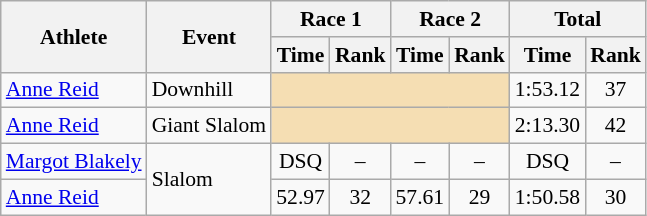<table class="wikitable" style="font-size:90%">
<tr>
<th rowspan="2">Athlete</th>
<th rowspan="2">Event</th>
<th colspan="2">Race 1</th>
<th colspan="2">Race 2</th>
<th colspan="2">Total</th>
</tr>
<tr>
<th>Time</th>
<th>Rank</th>
<th>Time</th>
<th>Rank</th>
<th>Time</th>
<th>Rank</th>
</tr>
<tr>
<td><a href='#'>Anne Reid</a></td>
<td>Downhill</td>
<td colspan="4" style="background:wheat;"></td>
<td style="text-align:center;">1:53.12</td>
<td style="text-align:center;">37</td>
</tr>
<tr>
<td><a href='#'>Anne Reid</a></td>
<td>Giant Slalom</td>
<td colspan="4" style="background:wheat;"></td>
<td style="text-align:center;">2:13.30</td>
<td style="text-align:center;">42</td>
</tr>
<tr>
<td><a href='#'>Margot Blakely</a></td>
<td rowspan="2">Slalom</td>
<td style="text-align:center;">DSQ</td>
<td style="text-align:center;">–</td>
<td style="text-align:center;">–</td>
<td style="text-align:center;">–</td>
<td style="text-align:center;">DSQ</td>
<td style="text-align:center;">–</td>
</tr>
<tr>
<td><a href='#'>Anne Reid</a></td>
<td style="text-align:center;">52.97</td>
<td style="text-align:center;">32</td>
<td style="text-align:center;">57.61</td>
<td style="text-align:center;">29</td>
<td style="text-align:center;">1:50.58</td>
<td style="text-align:center;">30</td>
</tr>
</table>
